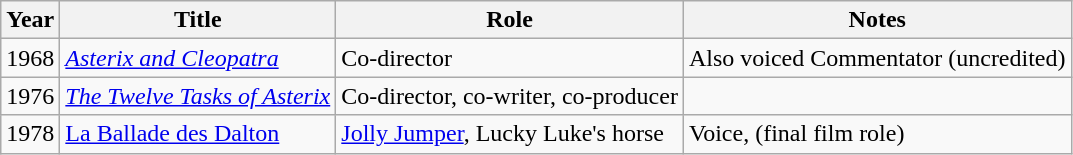<table class="wikitable" id="noveltable">
<tr>
<th>Year</th>
<th>Title</th>
<th>Role</th>
<th>Notes</th>
</tr>
<tr>
<td>1968</td>
<td><em><a href='#'>Asterix and Cleopatra</a></em></td>
<td>Co-director</td>
<td>Also voiced Commentator (uncredited)</td>
</tr>
<tr>
<td>1976</td>
<td><em><a href='#'>The Twelve Tasks of Asterix</a></td>
<td>Co-director, co-writer, co-producer</td>
</tr>
<tr>
<td>1978</td>
<td></em><a href='#'>La Ballade des Dalton</a><em></td>
<td><a href='#'>Jolly Jumper</a>, Lucky Luke's horse</td>
<td>Voice, (final film role)</td>
</tr>
</table>
